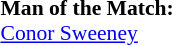<table style="width:100%; font-size:90%;">
<tr>
<td><br><strong>Man of the Match:</strong>
<br><a href='#'>Conor Sweeney</a></td>
</tr>
</table>
